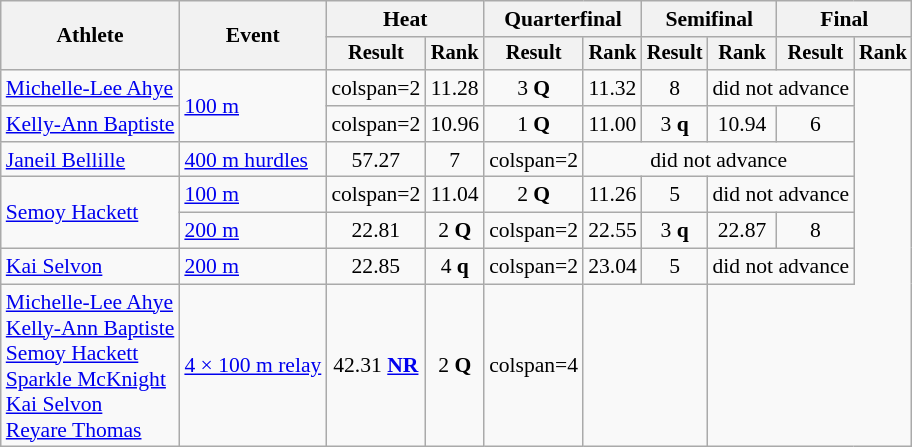<table class="wikitable" style="font-size:90%">
<tr>
<th rowspan="2">Athlete</th>
<th rowspan="2">Event</th>
<th colspan="2">Heat</th>
<th colspan="2">Quarterfinal</th>
<th colspan="2">Semifinal</th>
<th colspan="2">Final</th>
</tr>
<tr style="font-size:95%">
<th>Result</th>
<th>Rank</th>
<th>Result</th>
<th>Rank</th>
<th>Result</th>
<th>Rank</th>
<th>Result</th>
<th>Rank</th>
</tr>
<tr align=center>
<td align=left><a href='#'>Michelle-Lee Ahye</a></td>
<td align=left rowspan=2><a href='#'>100 m</a></td>
<td>colspan=2 </td>
<td>11.28</td>
<td>3 <strong>Q</strong></td>
<td>11.32</td>
<td>8</td>
<td colspan=2>did not advance</td>
</tr>
<tr align=center>
<td align=left><a href='#'>Kelly-Ann Baptiste</a></td>
<td>colspan=2 </td>
<td>10.96</td>
<td>1 <strong>Q</strong></td>
<td>11.00</td>
<td>3 <strong>q</strong></td>
<td>10.94</td>
<td>6</td>
</tr>
<tr align=center>
<td align=left><a href='#'>Janeil Bellille</a></td>
<td align=left><a href='#'>400 m hurdles</a></td>
<td>57.27</td>
<td>7</td>
<td>colspan=2 </td>
<td colspan=4>did not advance</td>
</tr>
<tr align=center>
<td align=left rowspan=2><a href='#'>Semoy Hackett</a></td>
<td align=left><a href='#'>100 m</a></td>
<td>colspan=2 </td>
<td>11.04</td>
<td>2 <strong>Q</strong></td>
<td>11.26</td>
<td>5</td>
<td colspan=2>did not advance</td>
</tr>
<tr align=center>
<td align=left><a href='#'>200 m</a></td>
<td>22.81</td>
<td>2 <strong>Q</strong></td>
<td>colspan=2 </td>
<td>22.55</td>
<td>3 <strong>q</strong></td>
<td>22.87</td>
<td>8</td>
</tr>
<tr align=center>
<td align=left><a href='#'>Kai Selvon</a></td>
<td align=left><a href='#'>200 m</a></td>
<td>22.85</td>
<td>4 <strong>q</strong></td>
<td>colspan=2 </td>
<td>23.04</td>
<td>5</td>
<td colspan="2">did not advance</td>
</tr>
<tr align=center>
<td align=left><a href='#'>Michelle-Lee Ahye</a><br><a href='#'>Kelly-Ann Baptiste</a><br><a href='#'>Semoy Hackett</a><br><a href='#'>Sparkle McKnight</a><br><a href='#'>Kai Selvon</a><br><a href='#'>Reyare Thomas</a></td>
<td align=left><a href='#'>4 × 100 m relay</a></td>
<td>42.31 <strong><a href='#'>NR</a></strong></td>
<td>2 <strong>Q</strong></td>
<td>colspan=4 </td>
<td colspan=2></td>
</tr>
</table>
